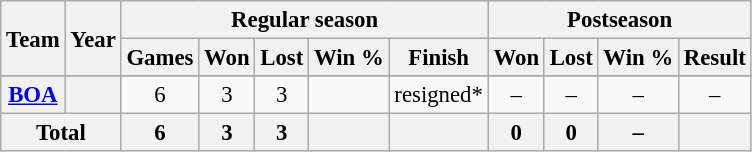<table class="wikitable" style="font-size: 95%; text-align:center;">
<tr>
<th rowspan="2">Team</th>
<th rowspan="2">Year</th>
<th colspan="5">Regular season</th>
<th colspan="4">Postseason</th>
</tr>
<tr>
<th>Games</th>
<th>Won</th>
<th>Lost</th>
<th>Win %</th>
<th>Finish</th>
<th>Won</th>
<th>Lost</th>
<th>Win %</th>
<th>Result</th>
</tr>
<tr>
</tr>
<tr>
<th><a href='#'>BOA</a></th>
<th></th>
<td>6</td>
<td>3</td>
<td>3</td>
<td></td>
<td>resigned*</td>
<td>–</td>
<td>–</td>
<td>–</td>
<td>–</td>
</tr>
<tr>
<th colspan="2">Total</th>
<th>6</th>
<th>3</th>
<th>3</th>
<th></th>
<th></th>
<th>0</th>
<th>0</th>
<th>–</th>
<th></th>
</tr>
</table>
